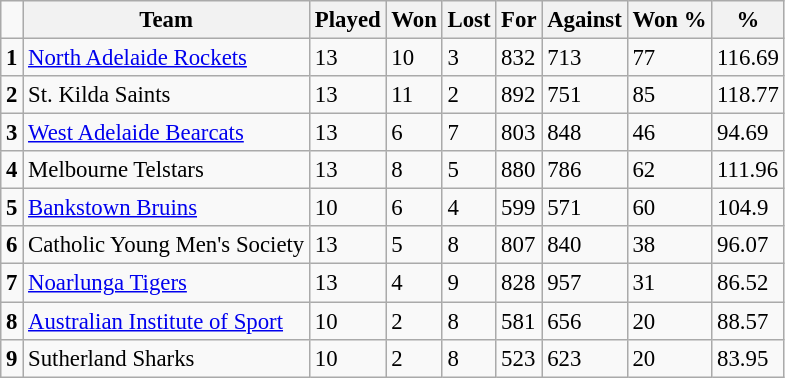<table class="wikitable" style="font-size:95%;">
<tr>
<td></td>
<th align=center><strong>Team</strong></th>
<th align=center><strong>Played</strong></th>
<th align=center><strong>Won</strong></th>
<th align=center><strong>Lost</strong></th>
<th align=center><strong>For</strong></th>
<th align=center><strong>Against</strong></th>
<th align=center><strong>Won %</strong></th>
<th align=center><strong>%</strong></th>
</tr>
<tr>
<td><strong>1</strong></td>
<td><a href='#'>North Adelaide Rockets</a></td>
<td>13</td>
<td>10</td>
<td>3</td>
<td>832</td>
<td>713</td>
<td>77</td>
<td>116.69</td>
</tr>
<tr>
<td><strong>2</strong></td>
<td>St. Kilda Saints</td>
<td>13</td>
<td>11</td>
<td>2</td>
<td>892</td>
<td>751</td>
<td>85</td>
<td>118.77</td>
</tr>
<tr>
<td><strong>3</strong></td>
<td><a href='#'>West Adelaide Bearcats</a></td>
<td>13</td>
<td>6</td>
<td>7</td>
<td>803</td>
<td>848</td>
<td>46</td>
<td>94.69</td>
</tr>
<tr>
<td><strong>4</strong></td>
<td>Melbourne Telstars</td>
<td>13</td>
<td>8</td>
<td>5</td>
<td>880</td>
<td>786</td>
<td>62</td>
<td>111.96</td>
</tr>
<tr>
<td><strong>5</strong></td>
<td><a href='#'>Bankstown Bruins</a></td>
<td>10</td>
<td>6</td>
<td>4</td>
<td>599</td>
<td>571</td>
<td>60</td>
<td>104.9</td>
</tr>
<tr>
<td><strong>6</strong></td>
<td>Catholic Young Men's Society</td>
<td>13</td>
<td>5</td>
<td>8</td>
<td>807</td>
<td>840</td>
<td>38</td>
<td>96.07</td>
</tr>
<tr>
<td><strong>7</strong></td>
<td><a href='#'>Noarlunga Tigers</a></td>
<td>13</td>
<td>4</td>
<td>9</td>
<td>828</td>
<td>957</td>
<td>31</td>
<td>86.52</td>
</tr>
<tr>
<td><strong>8</strong></td>
<td><a href='#'>Australian Institute of Sport</a></td>
<td>10</td>
<td>2</td>
<td>8</td>
<td>581</td>
<td>656</td>
<td>20</td>
<td>88.57</td>
</tr>
<tr>
<td><strong>9</strong></td>
<td>Sutherland Sharks</td>
<td>10</td>
<td>2</td>
<td>8</td>
<td>523</td>
<td>623</td>
<td>20</td>
<td>83.95</td>
</tr>
</table>
